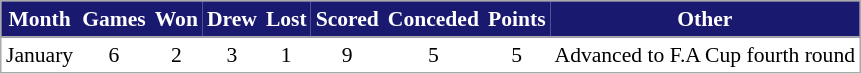<table cellspacing="0" cellpadding="3" style="border:1px solid #aaa; font-size:90%;">
<tr style="background:#191970; color:white;">
<th style="border-bottom:1px solid #aaa; text-align:center;">Month</th>
<th style="border-bottom:1px solid #aaa; text-align:center;">Games</th>
<th style="border-bottom:1px solid #aaa; text-align:center;">Won</th>
<th style="border-bottom:1px solid #aaa; text-align:center;">Drew</th>
<th style="border-bottom:1px solid #aaa; text-align:center;">Lost</th>
<th style="border-bottom:1px solid #aaa; text-align:center;">Scored</th>
<th style="border-bottom:1px solid #aaa; text-align:center;">Conceded</th>
<th style="border-bottom:1px solid #aaa; text-align:center;">Points</th>
<th style="border-bottom:1px solid #aaa; text-align:center;">Other</th>
</tr>
<tr style="text-align:center;">
<td>January</td>
<td style="text-align:center;">6</td>
<td style="text-align:center;">2</td>
<td style="text-align:center;">3</td>
<td style="text-align:center;">1</td>
<td style="text-align:center;">9</td>
<td style="text-align:center;">5</td>
<td style="text-align:center;">5</td>
<td style="text-align:center;">Advanced to F.A Cup fourth round</td>
</tr>
</table>
